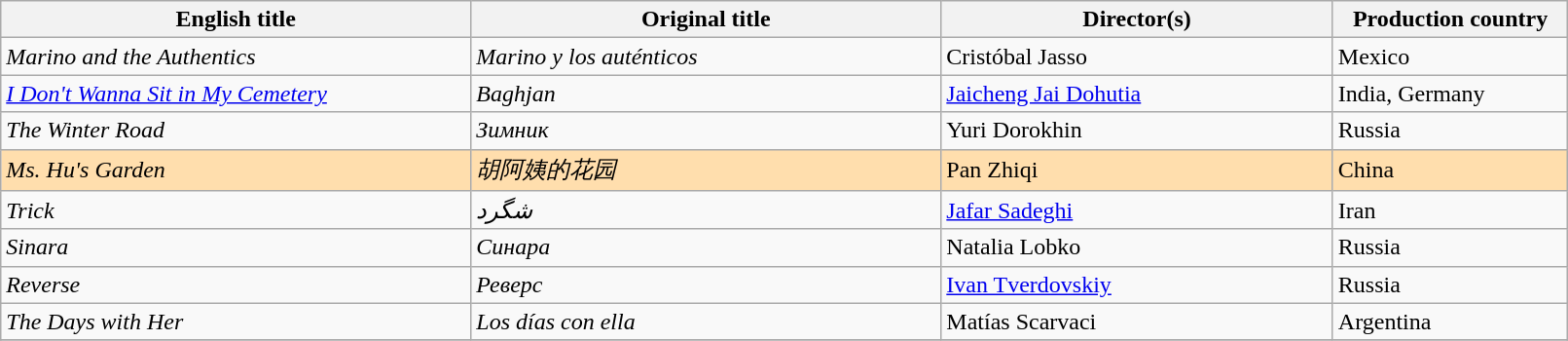<table class="sortable wikitable" width="85%" cellpadding="5">
<tr>
<th width="30%">English title</th>
<th width="30%">Original title</th>
<th width="25%">Director(s)</th>
<th width="15%">Production country</th>
</tr>
<tr>
<td><em>Marino and the Authentics</em></td>
<td><em>Marino y los auténticos</em></td>
<td>Cristóbal Jasso</td>
<td>Mexico</td>
</tr>
<tr>
<td><em><a href='#'>I Don't Wanna Sit in My Cemetery</a></em></td>
<td><em>Baghjan</em></td>
<td><a href='#'>Jaicheng Jai Dohutia</a></td>
<td>India, Germany</td>
</tr>
<tr>
<td><em>The Winter Road</em></td>
<td><em>Зимник</em></td>
<td>Yuri Dorokhin</td>
<td>Russia</td>
</tr>
<tr style="background:#FFDEAD;">
<td><em>Ms. Hu's Garden</em></td>
<td><em>胡阿姨的花园</em></td>
<td>Pan Zhiqi</td>
<td>China</td>
</tr>
<tr>
<td><em>Trick</em></td>
<td><em>شگرد</em></td>
<td><a href='#'>Jafar Sadeghi</a></td>
<td>Iran</td>
</tr>
<tr>
<td><em>Sinara</em></td>
<td><em>Синара</em></td>
<td>Natalia Lobko</td>
<td>Russia</td>
</tr>
<tr>
<td><em>Reverse</em></td>
<td><em>Реверс</em></td>
<td><a href='#'>Ivan Tverdovskiy</a></td>
<td>Russia</td>
</tr>
<tr>
<td><em>The Days with Her</em></td>
<td><em>Los días con ella</em></td>
<td>Matías Scarvaci</td>
<td>Argentina</td>
</tr>
<tr>
</tr>
</table>
